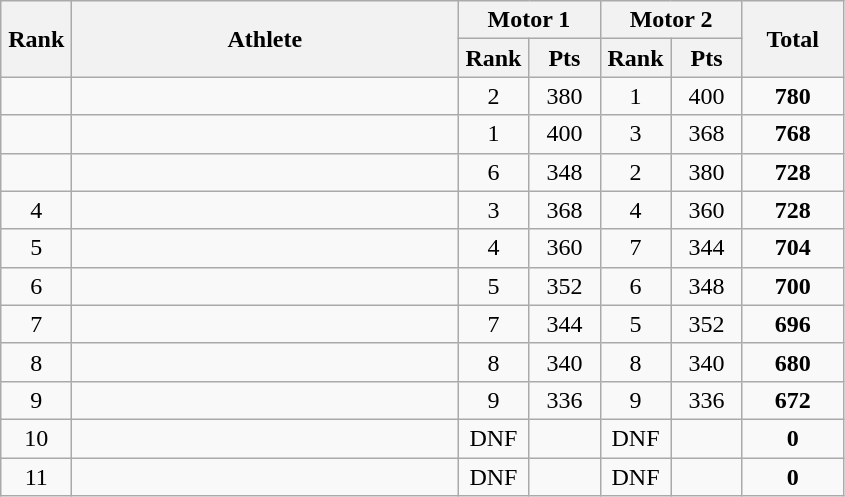<table class=wikitable style="text-align:center">
<tr>
<th width=40 rowspan=2>Rank</th>
<th width=250 rowspan=2>Athlete</th>
<th colspan=2>Motor 1</th>
<th colspan=2>Motor 2</th>
<th width=60 rowspan=2>Total</th>
</tr>
<tr>
<th width=40>Rank</th>
<th width=40>Pts</th>
<th width=40>Rank</th>
<th width=40>Pts</th>
</tr>
<tr>
<td></td>
<td align=left></td>
<td>2</td>
<td>380</td>
<td>1</td>
<td>400</td>
<td><strong>780</strong></td>
</tr>
<tr>
<td></td>
<td align=left></td>
<td>1</td>
<td>400</td>
<td>3</td>
<td>368</td>
<td><strong>768</strong></td>
</tr>
<tr>
<td></td>
<td align=left></td>
<td>6</td>
<td>348</td>
<td>2</td>
<td>380</td>
<td><strong>728</strong></td>
</tr>
<tr>
<td>4</td>
<td align=left></td>
<td>3</td>
<td>368</td>
<td>4</td>
<td>360</td>
<td><strong>728</strong></td>
</tr>
<tr>
<td>5</td>
<td align=left></td>
<td>4</td>
<td>360</td>
<td>7</td>
<td>344</td>
<td><strong>704</strong></td>
</tr>
<tr>
<td>6</td>
<td align=left></td>
<td>5</td>
<td>352</td>
<td>6</td>
<td>348</td>
<td><strong>700</strong></td>
</tr>
<tr>
<td>7</td>
<td align=left></td>
<td>7</td>
<td>344</td>
<td>5</td>
<td>352</td>
<td><strong>696</strong></td>
</tr>
<tr>
<td>8</td>
<td align=left></td>
<td>8</td>
<td>340</td>
<td>8</td>
<td>340</td>
<td><strong>680</strong></td>
</tr>
<tr>
<td>9</td>
<td align=left></td>
<td>9</td>
<td>336</td>
<td>9</td>
<td>336</td>
<td><strong>672</strong></td>
</tr>
<tr>
<td>10</td>
<td align=left></td>
<td>DNF</td>
<td></td>
<td>DNF</td>
<td></td>
<td><strong>0</strong></td>
</tr>
<tr>
<td>11</td>
<td align=left></td>
<td>DNF</td>
<td></td>
<td>DNF</td>
<td></td>
<td><strong>0</strong></td>
</tr>
</table>
